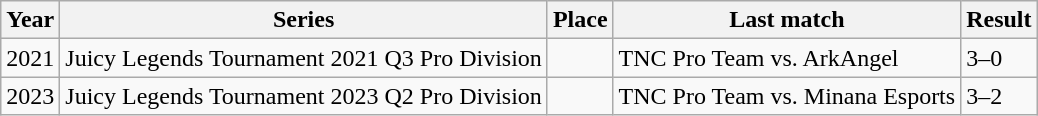<table class="wikitable">
<tr>
<th>Year</th>
<th>Series</th>
<th>Place</th>
<th>Last match</th>
<th>Result</th>
</tr>
<tr>
<td>2021</td>
<td>Juicy Legends Tournament 2021 Q3 Pro Division</td>
<td></td>
<td>TNC Pro Team vs. ArkAngel</td>
<td>3–0</td>
</tr>
<tr>
<td>2023</td>
<td>Juicy Legends Tournament 2023 Q2 Pro Division</td>
<td></td>
<td>TNC Pro Team vs. Minana Esports</td>
<td>3–2</td>
</tr>
</table>
